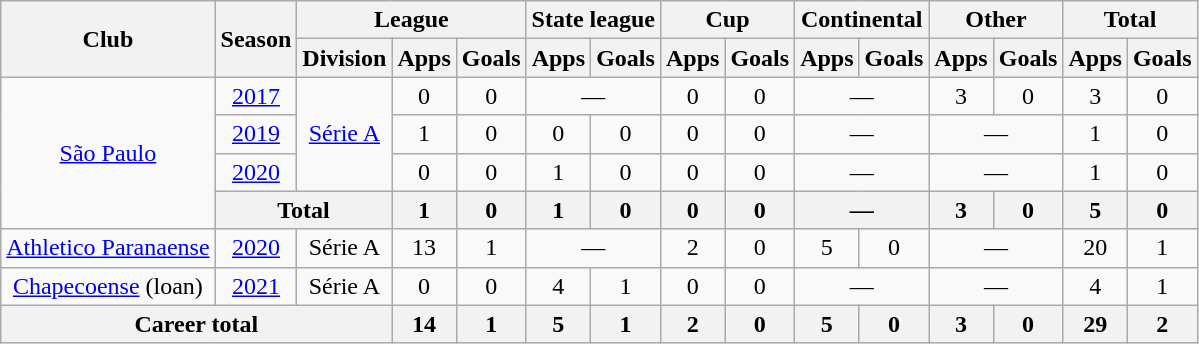<table class="wikitable" style="text-align: center">
<tr>
<th rowspan="2">Club</th>
<th rowspan="2">Season</th>
<th colspan="3">League</th>
<th colspan="2">State league</th>
<th colspan="2">Cup</th>
<th colspan="2">Continental</th>
<th colspan="2">Other</th>
<th colspan="2">Total</th>
</tr>
<tr>
<th>Division</th>
<th>Apps</th>
<th>Goals</th>
<th>Apps</th>
<th>Goals</th>
<th>Apps</th>
<th>Goals</th>
<th>Apps</th>
<th>Goals</th>
<th>Apps</th>
<th>Goals</th>
<th>Apps</th>
<th>Goals</th>
</tr>
<tr>
<td rowspan="4"><a href='#'>São Paulo</a></td>
<td><a href='#'>2017</a></td>
<td rowspan="3"><a href='#'>Série A</a></td>
<td>0</td>
<td>0</td>
<td colspan="2">—</td>
<td>0</td>
<td>0</td>
<td colspan="2">—</td>
<td>3</td>
<td>0</td>
<td>3</td>
<td>0</td>
</tr>
<tr>
<td><a href='#'>2019</a></td>
<td>1</td>
<td>0</td>
<td>0</td>
<td>0</td>
<td>0</td>
<td>0</td>
<td colspan="2">—</td>
<td colspan="2">—</td>
<td>1</td>
<td>0</td>
</tr>
<tr>
<td><a href='#'>2020</a></td>
<td>0</td>
<td>0</td>
<td>1</td>
<td>0</td>
<td>0</td>
<td>0</td>
<td colspan="2">—</td>
<td colspan="2">—</td>
<td>1</td>
<td>0</td>
</tr>
<tr>
<th colspan="2">Total</th>
<th>1</th>
<th>0</th>
<th>1</th>
<th>0</th>
<th>0</th>
<th>0</th>
<th colspan="2">—</th>
<th>3</th>
<th>0</th>
<th>5</th>
<th>0</th>
</tr>
<tr>
<td><a href='#'>Athletico Paranaense</a></td>
<td><a href='#'>2020</a></td>
<td>Série A</td>
<td>13</td>
<td>1</td>
<td colspan="2">—</td>
<td>2</td>
<td>0</td>
<td>5</td>
<td>0</td>
<td colspan="2">—</td>
<td>20</td>
<td>1</td>
</tr>
<tr>
<td><a href='#'>Chapecoense</a> (loan)</td>
<td><a href='#'>2021</a></td>
<td>Série A</td>
<td>0</td>
<td>0</td>
<td>4</td>
<td>1</td>
<td>0</td>
<td>0</td>
<td colspan="2">—</td>
<td colspan="2">—</td>
<td>4</td>
<td>1</td>
</tr>
<tr>
<th colspan="3"><strong>Career total</strong></th>
<th>14</th>
<th>1</th>
<th>5</th>
<th>1</th>
<th>2</th>
<th>0</th>
<th>5</th>
<th>0</th>
<th>3</th>
<th>0</th>
<th>29</th>
<th>2</th>
</tr>
</table>
